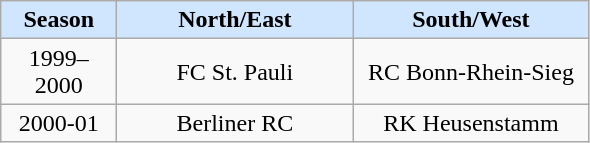<table class="wikitable">
<tr align="center" bgcolor="#D0E6FF">
<td width="70"><strong>Season</strong></td>
<td width="150"><strong>North/East</strong></td>
<td width="150"><strong>South/West</strong></td>
</tr>
<tr align="center">
<td>1999–2000</td>
<td>FC St. Pauli</td>
<td>RC Bonn-Rhein-Sieg</td>
</tr>
<tr align="center">
<td>2000-01</td>
<td>Berliner RC</td>
<td>RK Heusenstamm</td>
</tr>
</table>
